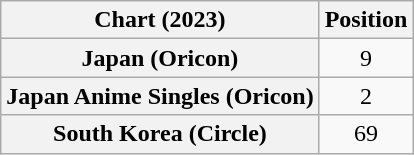<table class="wikitable sortable plainrowheaders" style="text-align:center">
<tr>
<th scope="col">Chart (2023)</th>
<th scope="col">Position</th>
</tr>
<tr>
<th scope="row">Japan (Oricon)</th>
<td>9</td>
</tr>
<tr>
<th scope="row">Japan Anime Singles (Oricon)</th>
<td>2</td>
</tr>
<tr>
<th scope="row">South Korea (Circle)</th>
<td>69</td>
</tr>
</table>
